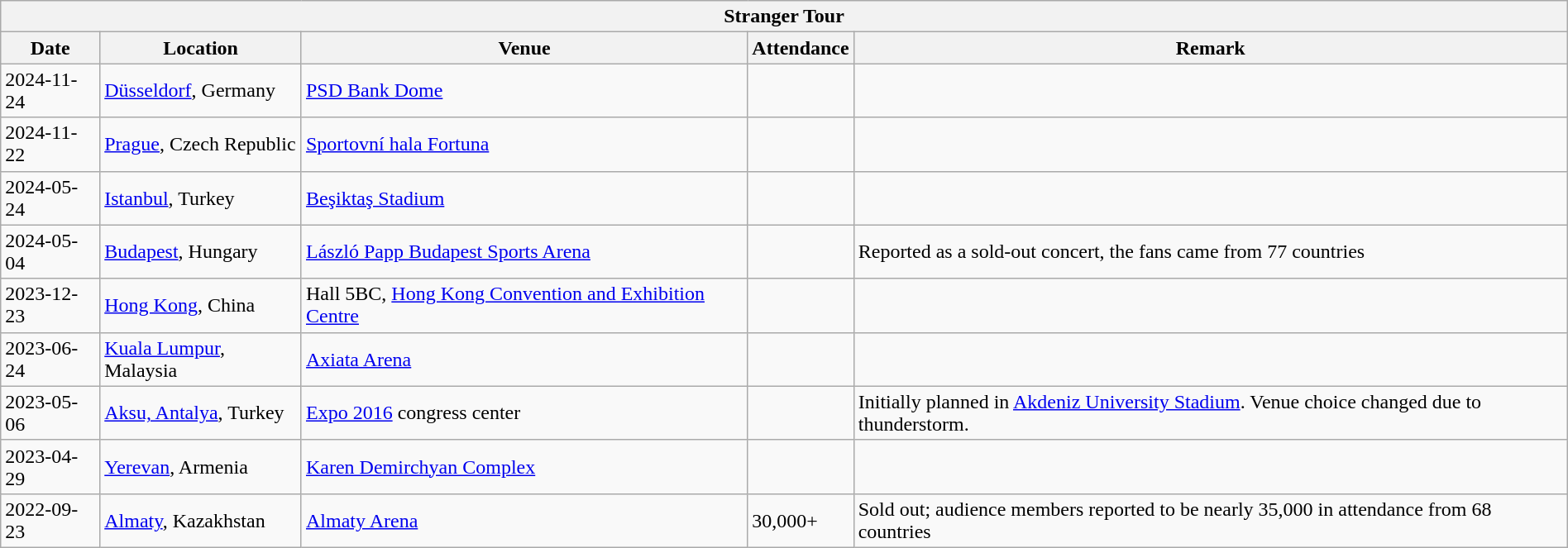<table class="wikitable collapsible autocollapse" width="100%">
<tr align="center">
<th colspan="5">Stranger Tour</th>
</tr>
<tr>
<th>Date</th>
<th>Location</th>
<th>Venue</th>
<th>Attendance</th>
<th>Remark</th>
</tr>
<tr>
<td>2024-11-24</td>
<td><a href='#'>Düsseldorf</a>, Germany</td>
<td><a href='#'>PSD Bank Dome</a></td>
<td></td>
<td></td>
</tr>
<tr>
<td>2024-11-22</td>
<td><a href='#'>Prague</a>, Czech Republic</td>
<td><a href='#'>Sportovní hala Fortuna</a></td>
<td></td>
<td></td>
</tr>
<tr>
<td>2024-05-24</td>
<td><a href='#'>Istanbul</a>, Turkey</td>
<td><a href='#'>Beşiktaş Stadium</a></td>
<td></td>
<td></td>
</tr>
<tr>
<td>2024-05-04</td>
<td><a href='#'>Budapest</a>, Hungary</td>
<td><a href='#'>László Papp Budapest Sports Arena</a></td>
<td></td>
<td>Reported as a sold-out concert, the fans came from 77 countries</td>
</tr>
<tr>
<td>2023-12-23</td>
<td><a href='#'>Hong Kong</a>, China</td>
<td>Hall 5BC, <a href='#'>Hong Kong Convention and Exhibition Centre</a></td>
<td></td>
<td></td>
</tr>
<tr>
<td>2023-06-24</td>
<td><a href='#'>Kuala Lumpur</a>, Malaysia</td>
<td><a href='#'>Axiata Arena</a></td>
<td></td>
<td></td>
</tr>
<tr>
<td>2023-05-06</td>
<td><a href='#'>Aksu, Antalya</a>, Turkey</td>
<td><a href='#'>Expo 2016</a> congress center</td>
<td></td>
<td>Initially planned in <a href='#'>Akdeniz University Stadium</a>. Venue choice changed due to thunderstorm.</td>
</tr>
<tr>
<td>2023-04-29</td>
<td><a href='#'>Yerevan</a>, Armenia</td>
<td><a href='#'>Karen Demirchyan Complex</a></td>
<td></td>
</tr>
<tr>
<td>2022-09-23</td>
<td><a href='#'>Almaty</a>, Kazakhstan</td>
<td><a href='#'>Almaty Arena</a></td>
<td>30,000+</td>
<td>Sold out; audience members reported to be nearly 35,000 in attendance from 68 countries</td>
</tr>
</table>
